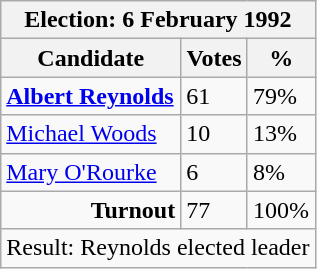<table class="wikitable">
<tr>
<th colspan=3>Election: 6 February 1992</th>
</tr>
<tr>
<th>Candidate</th>
<th>Votes</th>
<th>%</th>
</tr>
<tr>
<td><strong><a href='#'>Albert Reynolds</a></strong></td>
<td>61</td>
<td>79%</td>
</tr>
<tr>
<td><a href='#'>Michael Woods</a></td>
<td>10</td>
<td>13%</td>
</tr>
<tr>
<td><a href='#'>Mary O'Rourke</a></td>
<td>6</td>
<td>8%</td>
</tr>
<tr>
<td align=right><strong>Turnout</strong></td>
<td>77</td>
<td>100%</td>
</tr>
<tr>
<td colspan=3>Result: Reynolds elected leader</td>
</tr>
</table>
